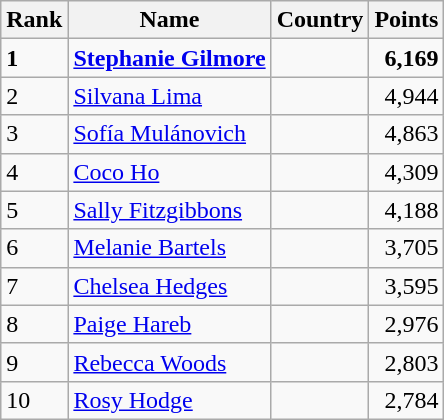<table class="wikitable">
<tr>
<th>Rank</th>
<th>Name</th>
<th>Country</th>
<th>Points</th>
</tr>
<tr>
<td><strong>1</strong></td>
<td><strong><a href='#'>Stephanie Gilmore</a></strong></td>
<td><strong></strong></td>
<td align=right><strong>6,169</strong></td>
</tr>
<tr>
<td>2</td>
<td><a href='#'>Silvana Lima</a></td>
<td></td>
<td align=right>4,944</td>
</tr>
<tr>
<td>3</td>
<td><a href='#'>Sofía Mulánovich</a></td>
<td></td>
<td align=right>4,863</td>
</tr>
<tr>
<td>4</td>
<td><a href='#'>Coco Ho</a></td>
<td></td>
<td align=right>4,309</td>
</tr>
<tr>
<td>5</td>
<td><a href='#'>Sally Fitzgibbons</a></td>
<td></td>
<td align=right>4,188</td>
</tr>
<tr>
<td>6</td>
<td><a href='#'>Melanie Bartels</a></td>
<td></td>
<td align=right>3,705</td>
</tr>
<tr>
<td>7</td>
<td><a href='#'>Chelsea Hedges</a></td>
<td></td>
<td align=right>3,595</td>
</tr>
<tr>
<td>8</td>
<td><a href='#'>Paige Hareb</a></td>
<td></td>
<td align=right>2,976</td>
</tr>
<tr>
<td>9</td>
<td><a href='#'>Rebecca Woods</a></td>
<td></td>
<td align=right>2,803</td>
</tr>
<tr>
<td>10</td>
<td><a href='#'>Rosy Hodge</a></td>
<td></td>
<td align=right>2,784</td>
</tr>
</table>
